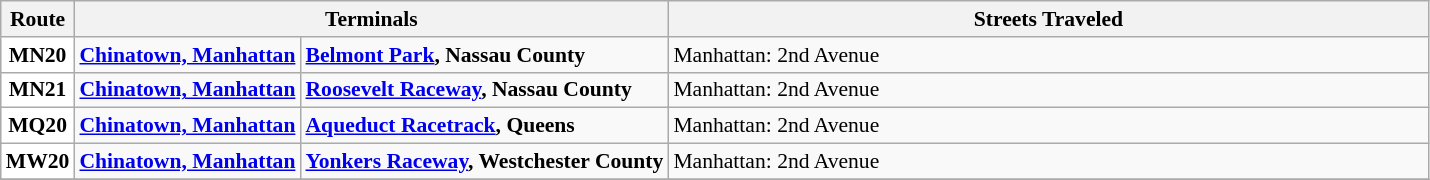<table class=wikitable style="font-size: 90%;" |>
<tr>
<th>Route</th>
<th colspan=2>Terminals</th>
<th width="500px">Streets Traveled</th>
</tr>
<tr>
<th style="background:white; color:black" align="center" valign=top><div></div><div>MN20</div></th>
<td><strong><a href='#'>Chinatown, Manhattan</a></strong></td>
<td><strong><a href='#'>Belmont Park</a>, Nassau County</strong></td>
<td>Manhattan: 2nd Avenue</td>
</tr>
<tr>
<th style="background:white; color:black" align="center" valign=top><div></div><div>MN21</div></th>
<td><strong><a href='#'>Chinatown, Manhattan</a></strong></td>
<td><strong><a href='#'>Roosevelt Raceway</a>, Nassau County</strong></td>
<td>Manhattan: 2nd Avenue</td>
</tr>
<tr>
<th style="background:white; color:black" align="center" valign=top><div></div><div>MQ20</div></th>
<td><strong><a href='#'>Chinatown, Manhattan</a></strong></td>
<td><strong><a href='#'>Aqueduct Racetrack</a>, Queens</strong><br></td>
<td>Manhattan: 2nd Avenue</td>
</tr>
<tr>
<th style="background:white; color:black" align="center" valign=top><div></div><div>MW20</div></th>
<td><strong><a href='#'>Chinatown, Manhattan</a></strong></td>
<td><strong><a href='#'>Yonkers Raceway</a>, Westchester County</strong><br></td>
<td>Manhattan: 2nd Avenue</td>
</tr>
<tr>
</tr>
</table>
